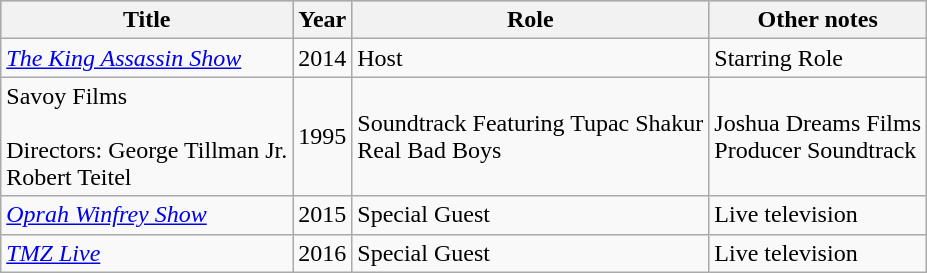<table class="wikitable">
<tr style="background:#b0c4de; text-align:center;">
<th>Title</th>
<th>Year</th>
<th>Role</th>
<th>Other notes</th>
</tr>
<tr>
<td><em><a href='#'>The King Assassin Show</a></em></td>
<td>2014</td>
<td>Host</td>
<td>Starring Role</td>
</tr>
<tr>
<td>Savoy Films<br><br>Directors: George Tillman Jr.<br>Robert Teitel</td>
<td>1995<br></td>
<td>Soundtrack Featuring Tupac Shakur<br>Real Bad Boys</td>
<td>Joshua Dreams Films<br>Producer Soundtrack</td>
</tr>
<tr>
<td><em><a href='#'>Oprah Winfrey Show</a></em></td>
<td>2015</td>
<td>Special Guest</td>
<td>Live television</td>
</tr>
<tr>
<td><em><a href='#'>TMZ Live</a></em></td>
<td>2016</td>
<td>Special Guest</td>
<td>Live television</td>
</tr>
</table>
